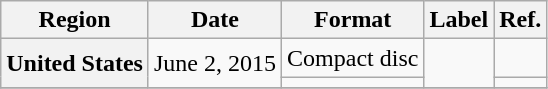<table class="wikitable plainrowheaders">
<tr>
<th scope="col">Region</th>
<th scope="col">Date</th>
<th scope="col">Format</th>
<th scope="col">Label</th>
<th scope="col">Ref.</th>
</tr>
<tr>
<th scope="row" rowspan="2">United States</th>
<td rowspan="2">June 2, 2015</td>
<td>Compact disc</td>
<td rowspan="2"></td>
<td></td>
</tr>
<tr>
<td></td>
<td></td>
</tr>
<tr>
</tr>
</table>
